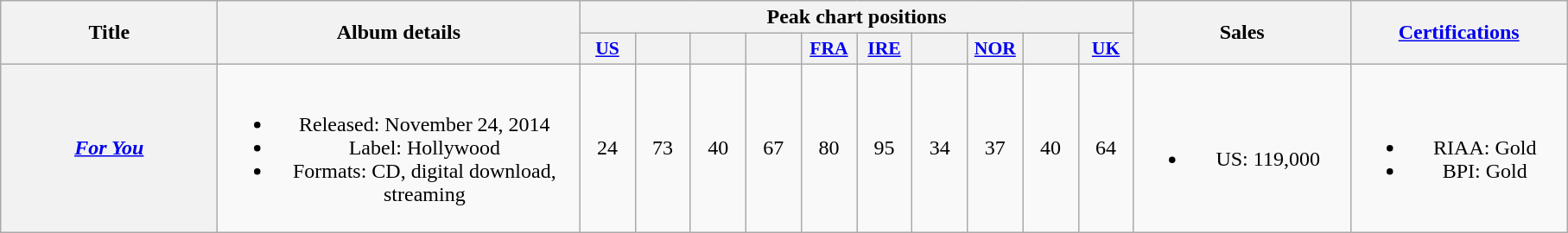<table class="wikitable plainrowheaders" style="text-align:center;">
<tr>
<th scope="col" rowspan="2" style="width:10em;">Title</th>
<th scope="col" rowspan="2" style="width:17em;">Album details</th>
<th scope="col" colspan="10">Peak chart positions</th>
<th scope="col" rowspan="2" style="width:10em;">Sales</th>
<th scope="col" rowspan="2" style="width:10em;"><a href='#'>Certifications</a></th>
</tr>
<tr>
<th scope="col" style="width:2.5em;font-size:90%;"><a href='#'>US</a><br></th>
<th scope="col" style="width:2.5em;font-size:90%;"><a href='#'></a><br></th>
<th scope="col" style="width:2.5em;font-size:90%;"><a href='#'></a><br></th>
<th scope="col" style="width:2.5em;font-size:90%;"><a href='#'></a><br></th>
<th scope="col" style="width:2.5em;font-size:90%;"><a href='#'>FRA</a><br></th>
<th scope="col" style="width:2.5em;font-size:90%;"><a href='#'>IRE</a><br></th>
<th scope="col" style="width:2.5em;font-size:90%;"><a href='#'></a> <br></th>
<th scope="col" style="width:2.5em;font-size:90%;"><a href='#'>NOR</a><br></th>
<th scope="col" style="width:2.5em;font-size:90%;"><a href='#'></a><br></th>
<th scope="col" style="width:2.5em;font-size:90%;"><a href='#'>UK</a><br></th>
</tr>
<tr>
<th scope="row"><em><a href='#'>For You</a></em></th>
<td><br><ul><li>Released: November 24, 2014</li><li>Label: Hollywood</li><li>Formats: CD, digital download, streaming</li></ul></td>
<td>24</td>
<td>73</td>
<td>40</td>
<td>67</td>
<td>80</td>
<td>95</td>
<td>34</td>
<td>37</td>
<td>40</td>
<td>64</td>
<td><br><ul><li>US: 119,000</li></ul></td>
<td><br><ul><li>RIAA: Gold</li><li>BPI: Gold</li></ul></td>
</tr>
</table>
